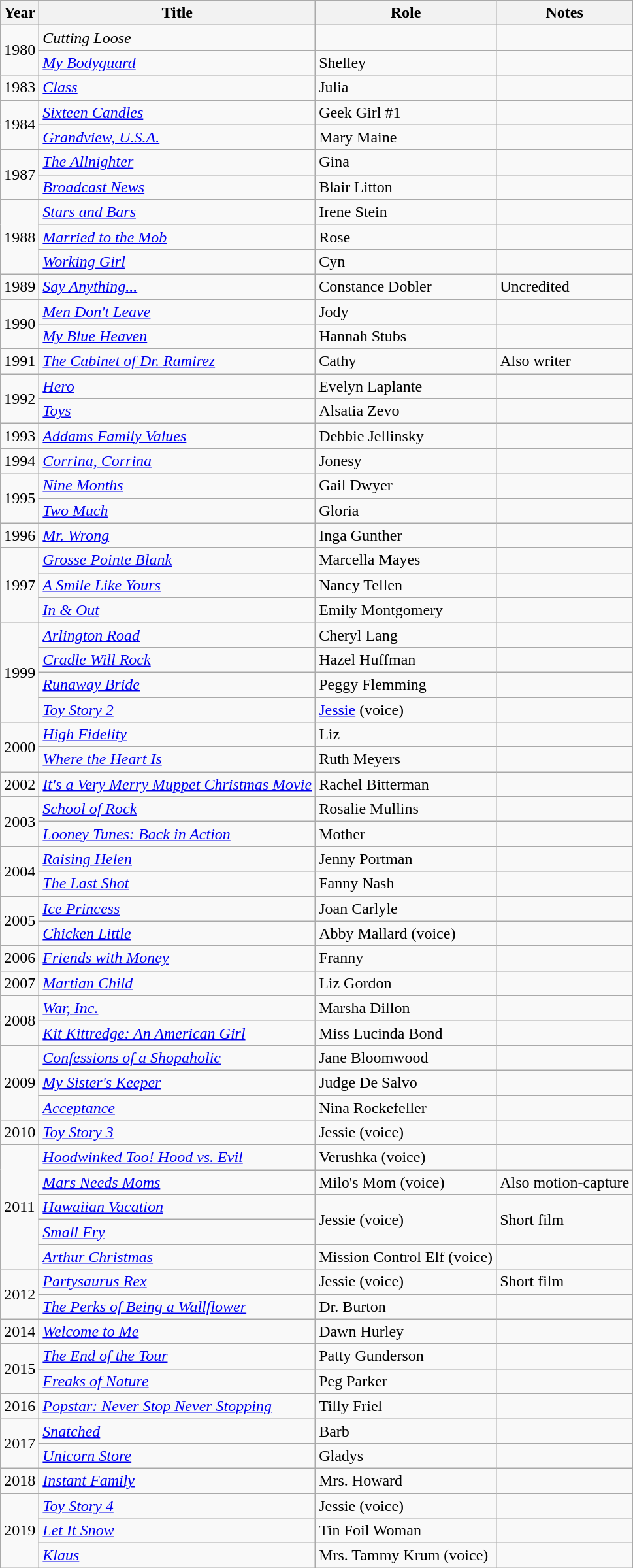<table class="wikitable sortable">
<tr>
<th>Year</th>
<th>Title</th>
<th>Role</th>
<th class=unsortable>Notes</th>
</tr>
<tr>
<td rowspan="2">1980</td>
<td><em>Cutting Loose</em></td>
<td></td>
<td></td>
</tr>
<tr>
<td><em><a href='#'>My Bodyguard</a></em></td>
<td>Shelley</td>
<td></td>
</tr>
<tr>
<td>1983</td>
<td><em><a href='#'>Class</a></em></td>
<td>Julia</td>
<td></td>
</tr>
<tr>
<td rowspan="2">1984</td>
<td><em><a href='#'>Sixteen Candles</a></em></td>
<td>Geek Girl #1</td>
<td></td>
</tr>
<tr>
<td><em><a href='#'>Grandview, U.S.A.</a></em></td>
<td>Mary Maine</td>
<td></td>
</tr>
<tr>
<td rowspan="2">1987</td>
<td><em><a href='#'>The Allnighter</a></em></td>
<td>Gina</td>
<td></td>
</tr>
<tr>
<td><em><a href='#'>Broadcast News</a></em></td>
<td>Blair Litton</td>
<td></td>
</tr>
<tr>
<td rowspan="3">1988</td>
<td><em><a href='#'>Stars and Bars</a></em></td>
<td>Irene Stein</td>
<td></td>
</tr>
<tr>
<td><em><a href='#'>Married to the Mob</a></em></td>
<td>Rose</td>
<td></td>
</tr>
<tr>
<td><em><a href='#'>Working Girl</a></em></td>
<td>Cyn</td>
<td></td>
</tr>
<tr>
<td>1989</td>
<td><em><a href='#'>Say Anything...</a></em></td>
<td>Constance Dobler</td>
<td>Uncredited</td>
</tr>
<tr>
<td rowspan="2">1990</td>
<td><em><a href='#'>Men Don't Leave</a></em></td>
<td>Jody</td>
<td></td>
</tr>
<tr>
<td><em><a href='#'>My Blue Heaven</a></em></td>
<td>Hannah Stubs</td>
<td></td>
</tr>
<tr>
<td>1991</td>
<td><em><a href='#'>The Cabinet of Dr. Ramirez</a></em></td>
<td>Cathy</td>
<td>Also writer</td>
</tr>
<tr>
<td rowspan="2">1992</td>
<td><em><a href='#'>Hero</a></em></td>
<td>Evelyn Laplante</td>
<td></td>
</tr>
<tr>
<td><em><a href='#'>Toys</a></em></td>
<td>Alsatia Zevo</td>
<td></td>
</tr>
<tr>
<td>1993</td>
<td><em><a href='#'>Addams Family Values</a></em></td>
<td>Debbie Jellinsky</td>
<td></td>
</tr>
<tr>
<td>1994</td>
<td><em><a href='#'>Corrina, Corrina</a></em></td>
<td>Jonesy</td>
<td></td>
</tr>
<tr>
<td rowspan="2">1995</td>
<td><em><a href='#'>Nine Months</a></em></td>
<td>Gail Dwyer</td>
<td></td>
</tr>
<tr>
<td><em><a href='#'>Two Much</a></em></td>
<td>Gloria</td>
<td></td>
</tr>
<tr>
<td>1996</td>
<td><em><a href='#'>Mr. Wrong</a></em></td>
<td>Inga Gunther</td>
<td></td>
</tr>
<tr>
<td rowspan="3">1997</td>
<td><em><a href='#'>Grosse Pointe Blank</a></em></td>
<td>Marcella Mayes</td>
<td></td>
</tr>
<tr>
<td><em><a href='#'>A Smile Like Yours</a></em></td>
<td>Nancy Tellen</td>
<td></td>
</tr>
<tr>
<td><em><a href='#'>In & Out</a></em></td>
<td>Emily Montgomery</td>
<td></td>
</tr>
<tr>
<td rowspan="4">1999</td>
<td><em><a href='#'>Arlington Road</a></em></td>
<td>Cheryl Lang</td>
<td></td>
</tr>
<tr>
<td><em><a href='#'>Cradle Will Rock</a></em></td>
<td>Hazel Huffman</td>
<td></td>
</tr>
<tr>
<td><em><a href='#'>Runaway Bride</a></em></td>
<td>Peggy Flemming</td>
<td></td>
</tr>
<tr>
<td><em><a href='#'>Toy Story 2</a></em></td>
<td><a href='#'>Jessie</a> (voice)</td>
<td></td>
</tr>
<tr>
<td rowspan="2">2000</td>
<td><em><a href='#'>High Fidelity</a></em></td>
<td>Liz</td>
<td></td>
</tr>
<tr>
<td><em><a href='#'>Where the Heart Is</a></em></td>
<td>Ruth Meyers</td>
<td></td>
</tr>
<tr>
<td>2002</td>
<td><em><a href='#'>It's a Very Merry Muppet Christmas Movie</a></em></td>
<td>Rachel Bitterman</td>
<td></td>
</tr>
<tr>
<td rowspan="2">2003</td>
<td><em><a href='#'>School of Rock</a></em></td>
<td>Rosalie Mullins</td>
<td></td>
</tr>
<tr>
<td><em><a href='#'>Looney Tunes: Back in Action</a></em></td>
<td>Mother</td>
<td></td>
</tr>
<tr>
<td rowspan="2">2004</td>
<td><em><a href='#'>Raising Helen</a></em></td>
<td>Jenny Portman</td>
<td></td>
</tr>
<tr>
<td><em><a href='#'>The Last Shot</a></em></td>
<td>Fanny Nash</td>
<td></td>
</tr>
<tr>
<td rowspan="2">2005</td>
<td><em><a href='#'>Ice Princess</a></em></td>
<td>Joan Carlyle</td>
<td></td>
</tr>
<tr>
<td><em><a href='#'>Chicken Little</a></em></td>
<td>Abby Mallard (voice)</td>
<td></td>
</tr>
<tr>
<td>2006</td>
<td><em><a href='#'>Friends with Money</a></em></td>
<td>Franny</td>
<td></td>
</tr>
<tr>
<td>2007</td>
<td><em><a href='#'>Martian Child</a></em></td>
<td>Liz Gordon</td>
<td></td>
</tr>
<tr>
<td rowspan="2">2008</td>
<td><em><a href='#'>War, Inc.</a></em></td>
<td>Marsha Dillon</td>
<td></td>
</tr>
<tr>
<td><em><a href='#'>Kit Kittredge: An American Girl</a></em></td>
<td>Miss Lucinda Bond</td>
<td></td>
</tr>
<tr>
<td rowspan="3">2009</td>
<td><em><a href='#'>Confessions of a Shopaholic</a></em></td>
<td>Jane Bloomwood</td>
<td></td>
</tr>
<tr>
<td><em><a href='#'>My Sister's Keeper</a></em></td>
<td>Judge De Salvo</td>
<td></td>
</tr>
<tr>
<td><em><a href='#'>Acceptance</a></em></td>
<td>Nina Rockefeller</td>
<td></td>
</tr>
<tr>
<td>2010</td>
<td><em><a href='#'>Toy Story 3</a></em></td>
<td>Jessie (voice)</td>
<td></td>
</tr>
<tr>
<td rowspan="5">2011</td>
<td><em><a href='#'>Hoodwinked Too! Hood vs. Evil</a></em></td>
<td>Verushka (voice)</td>
<td></td>
</tr>
<tr>
<td><em><a href='#'>Mars Needs Moms</a></em></td>
<td>Milo's Mom (voice)</td>
<td>Also motion-capture</td>
</tr>
<tr>
<td><em><a href='#'>Hawaiian Vacation</a></em></td>
<td rowspan="2">Jessie (voice)</td>
<td rowspan="2">Short film</td>
</tr>
<tr>
<td><em><a href='#'>Small Fry</a></em></td>
</tr>
<tr>
<td><em><a href='#'>Arthur Christmas</a></em></td>
<td>Mission Control Elf (voice)</td>
<td></td>
</tr>
<tr>
<td rowspan="2">2012</td>
<td><em><a href='#'>Partysaurus Rex</a></em></td>
<td>Jessie (voice)</td>
<td>Short film</td>
</tr>
<tr>
<td><em><a href='#'>The Perks of Being a Wallflower</a></em></td>
<td>Dr. Burton</td>
<td></td>
</tr>
<tr>
<td>2014</td>
<td><em><a href='#'>Welcome to Me</a></em></td>
<td>Dawn Hurley</td>
<td></td>
</tr>
<tr>
<td rowspan="2">2015</td>
<td><em><a href='#'>The End of the Tour</a></em></td>
<td>Patty Gunderson</td>
<td></td>
</tr>
<tr>
<td><em><a href='#'>Freaks of Nature</a></em></td>
<td>Peg Parker</td>
<td></td>
</tr>
<tr>
<td>2016</td>
<td><em><a href='#'>Popstar: Never Stop Never Stopping</a></em></td>
<td>Tilly Friel</td>
<td></td>
</tr>
<tr>
<td rowspan="2">2017</td>
<td><em><a href='#'>Snatched</a></em></td>
<td>Barb</td>
<td></td>
</tr>
<tr>
<td><em><a href='#'>Unicorn Store</a></em></td>
<td>Gladys</td>
<td></td>
</tr>
<tr>
<td>2018</td>
<td><em><a href='#'>Instant Family</a></em></td>
<td>Mrs. Howard</td>
<td></td>
</tr>
<tr>
<td rowspan="3">2019</td>
<td><em><a href='#'>Toy Story 4</a></em></td>
<td>Jessie (voice)</td>
<td></td>
</tr>
<tr>
<td><em><a href='#'>Let It Snow</a></em></td>
<td>Tin Foil Woman</td>
<td></td>
</tr>
<tr>
<td><em><a href='#'>Klaus</a></em></td>
<td>Mrs. Tammy Krum (voice)</td>
<td></td>
</tr>
</table>
